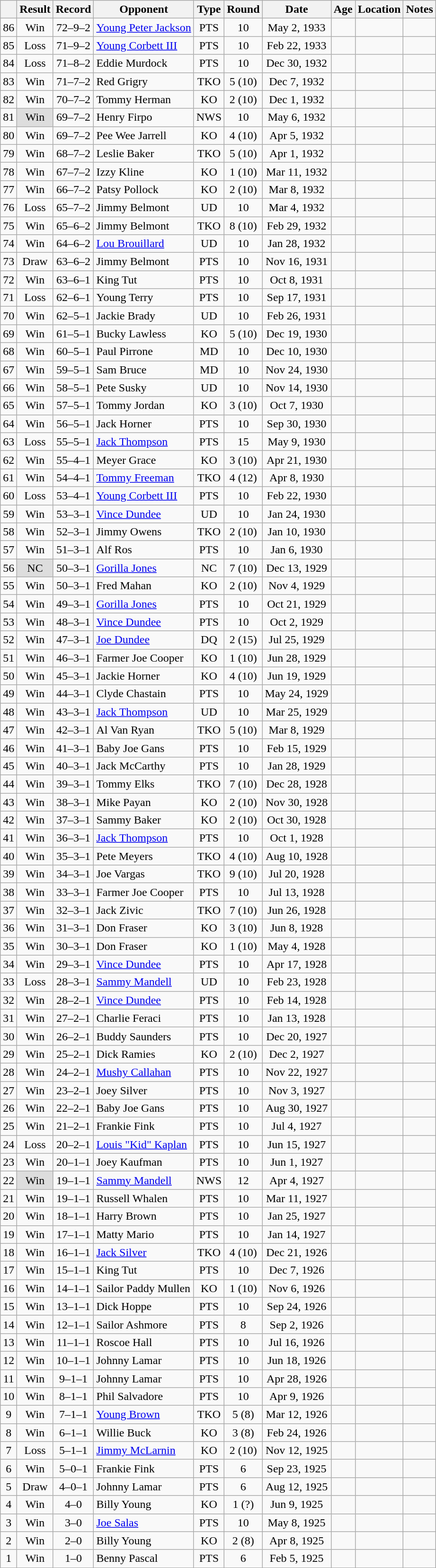<table class="wikitable mw-collapsible mw-collapsed" style="text-align:center">
<tr>
<th></th>
<th>Result</th>
<th>Record</th>
<th>Opponent</th>
<th>Type</th>
<th>Round</th>
<th>Date</th>
<th>Age</th>
<th>Location</th>
<th>Notes</th>
</tr>
<tr>
<td>86</td>
<td>Win</td>
<td>72–9–2 </td>
<td style="text-align:left;"><a href='#'>Young Peter Jackson</a></td>
<td>PTS</td>
<td>10</td>
<td>May 2, 1933</td>
<td style="text-align:left;"></td>
<td style="text-align:left;"></td>
<td></td>
</tr>
<tr>
<td>85</td>
<td>Loss</td>
<td>71–9–2 </td>
<td style="text-align:left;"><a href='#'>Young Corbett III</a></td>
<td>PTS</td>
<td>10</td>
<td>Feb 22, 1933</td>
<td style="text-align:left;"></td>
<td style="text-align:left;"></td>
<td align=left></td>
</tr>
<tr>
<td>84</td>
<td>Loss</td>
<td>71–8–2 </td>
<td style="text-align:left;">Eddie Murdock</td>
<td>PTS</td>
<td>10</td>
<td>Dec 30, 1932</td>
<td style="text-align:left;"></td>
<td style="text-align:left;"></td>
<td></td>
</tr>
<tr>
<td>83</td>
<td>Win</td>
<td>71–7–2 </td>
<td style="text-align:left;">Red Grigry</td>
<td>TKO</td>
<td>5 (10)</td>
<td>Dec 7, 1932</td>
<td style="text-align:left;"></td>
<td style="text-align:left;"></td>
<td></td>
</tr>
<tr>
<td>82</td>
<td>Win</td>
<td>70–7–2 </td>
<td style="text-align:left;">Tommy Herman</td>
<td>KO</td>
<td>2 (10)</td>
<td>Dec 1, 1932</td>
<td style="text-align:left;"></td>
<td style="text-align:left;"></td>
<td></td>
</tr>
<tr>
<td>81</td>
<td style="background:#DDD">Win</td>
<td>69–7–2 </td>
<td style="text-align:left;">Henry Firpo</td>
<td>NWS</td>
<td>10</td>
<td>May 6, 1932</td>
<td style="text-align:left;"></td>
<td style="text-align:left;"></td>
<td></td>
</tr>
<tr>
<td>80</td>
<td>Win</td>
<td>69–7–2 </td>
<td style="text-align:left;">Pee Wee Jarrell</td>
<td>KO</td>
<td>4 (10)</td>
<td>Apr 5, 1932</td>
<td style="text-align:left;"></td>
<td style="text-align:left;"></td>
<td></td>
</tr>
<tr>
<td>79</td>
<td>Win</td>
<td>68–7–2 </td>
<td style="text-align:left;">Leslie Baker</td>
<td>TKO</td>
<td>5 (10)</td>
<td>Apr 1, 1932</td>
<td style="text-align:left;"></td>
<td style="text-align:left;"></td>
<td></td>
</tr>
<tr>
<td>78</td>
<td>Win</td>
<td>67–7–2 </td>
<td style="text-align:left;">Izzy Kline</td>
<td>KO</td>
<td>1 (10)</td>
<td>Mar 11, 1932</td>
<td style="text-align:left;"></td>
<td style="text-align:left;"></td>
<td></td>
</tr>
<tr>
<td>77</td>
<td>Win</td>
<td>66–7–2 </td>
<td style="text-align:left;">Patsy Pollock</td>
<td>KO</td>
<td>2 (10)</td>
<td>Mar 8, 1932</td>
<td style="text-align:left;"></td>
<td style="text-align:left;"></td>
<td></td>
</tr>
<tr>
<td>76</td>
<td>Loss</td>
<td>65–7–2 </td>
<td style="text-align:left;">Jimmy Belmont</td>
<td>UD</td>
<td>10</td>
<td>Mar 4, 1932</td>
<td style="text-align:left;"></td>
<td style="text-align:left;"></td>
<td></td>
</tr>
<tr>
<td>75</td>
<td>Win</td>
<td>65–6–2 </td>
<td style="text-align:left;">Jimmy Belmont</td>
<td>TKO</td>
<td>8 (10)</td>
<td>Feb 29, 1932</td>
<td style="text-align:left;"></td>
<td style="text-align:left;"></td>
<td></td>
</tr>
<tr>
<td>74</td>
<td>Win</td>
<td>64–6–2 </td>
<td style="text-align:left;"><a href='#'>Lou Brouillard</a></td>
<td>UD</td>
<td>10</td>
<td>Jan 28, 1932</td>
<td style="text-align:left;"></td>
<td style="text-align:left;"></td>
<td align=left></td>
</tr>
<tr>
<td>73</td>
<td>Draw</td>
<td>63–6–2 </td>
<td style="text-align:left;">Jimmy Belmont</td>
<td>PTS</td>
<td>10</td>
<td>Nov 16, 1931</td>
<td style="text-align:left;"></td>
<td style="text-align:left;"></td>
<td></td>
</tr>
<tr>
<td>72</td>
<td>Win</td>
<td>63–6–1 </td>
<td style="text-align:left;">King Tut</td>
<td>PTS</td>
<td>10</td>
<td>Oct 8, 1931</td>
<td style="text-align:left;"></td>
<td style="text-align:left;"></td>
<td></td>
</tr>
<tr>
<td>71</td>
<td>Loss</td>
<td>62–6–1 </td>
<td style="text-align:left;">Young Terry</td>
<td>PTS</td>
<td>10</td>
<td>Sep 17, 1931</td>
<td style="text-align:left;"></td>
<td style="text-align:left;"></td>
<td></td>
</tr>
<tr>
<td>70</td>
<td>Win</td>
<td>62–5–1 </td>
<td style="text-align:left;">Jackie Brady</td>
<td>UD</td>
<td>10</td>
<td>Feb 26, 1931</td>
<td style="text-align:left;"></td>
<td style="text-align:left;"></td>
<td></td>
</tr>
<tr>
<td>69</td>
<td>Win</td>
<td>61–5–1 </td>
<td style="text-align:left;">Bucky Lawless</td>
<td>KO</td>
<td>5 (10)</td>
<td>Dec 19, 1930</td>
<td style="text-align:left;"></td>
<td style="text-align:left;"></td>
<td></td>
</tr>
<tr>
<td>68</td>
<td>Win</td>
<td>60–5–1 </td>
<td style="text-align:left;">Paul Pirrone</td>
<td>MD</td>
<td>10</td>
<td>Dec 10, 1930</td>
<td style="text-align:left;"></td>
<td style="text-align:left;"></td>
<td></td>
</tr>
<tr>
<td>67</td>
<td>Win</td>
<td>59–5–1 </td>
<td style="text-align:left;">Sam Bruce</td>
<td>MD</td>
<td>10</td>
<td>Nov 24, 1930</td>
<td style="text-align:left;"></td>
<td style="text-align:left;"></td>
<td></td>
</tr>
<tr>
<td>66</td>
<td>Win</td>
<td>58–5–1 </td>
<td style="text-align:left;">Pete Susky</td>
<td>UD</td>
<td>10</td>
<td>Nov 14, 1930</td>
<td style="text-align:left;"></td>
<td style="text-align:left;"></td>
<td></td>
</tr>
<tr>
<td>65</td>
<td>Win</td>
<td>57–5–1 </td>
<td style="text-align:left;">Tommy Jordan</td>
<td>KO</td>
<td>3 (10)</td>
<td>Oct 7, 1930</td>
<td style="text-align:left;"></td>
<td style="text-align:left;"></td>
<td></td>
</tr>
<tr>
<td>64</td>
<td>Win</td>
<td>56–5–1 </td>
<td style="text-align:left;">Jack Horner</td>
<td>PTS</td>
<td>10</td>
<td>Sep 30, 1930</td>
<td style="text-align:left;"></td>
<td style="text-align:left;"></td>
<td></td>
</tr>
<tr>
<td>63</td>
<td>Loss</td>
<td>55–5–1 </td>
<td style="text-align:left;"><a href='#'>Jack Thompson</a></td>
<td>PTS</td>
<td>15</td>
<td>May 9, 1930</td>
<td style="text-align:left;"></td>
<td style="text-align:left;"></td>
<td align=left></td>
</tr>
<tr>
<td>62</td>
<td>Win</td>
<td>55–4–1 </td>
<td style="text-align:left;">Meyer Grace</td>
<td>KO</td>
<td>3 (10)</td>
<td>Apr 21, 1930</td>
<td style="text-align:left;"></td>
<td style="text-align:left;"></td>
<td></td>
</tr>
<tr>
<td>61</td>
<td>Win</td>
<td>54–4–1 </td>
<td style="text-align:left;"><a href='#'>Tommy Freeman</a></td>
<td>TKO</td>
<td>4 (12)</td>
<td>Apr 8, 1930</td>
<td style="text-align:left;"></td>
<td style="text-align:left;"></td>
<td></td>
</tr>
<tr>
<td>60</td>
<td>Loss</td>
<td>53–4–1 </td>
<td style="text-align:left;"><a href='#'>Young Corbett III</a></td>
<td>PTS</td>
<td>10</td>
<td>Feb 22, 1930</td>
<td style="text-align:left;"></td>
<td style="text-align:left;"></td>
<td></td>
</tr>
<tr>
<td>59</td>
<td>Win</td>
<td>53–3–1 </td>
<td style="text-align:left;"><a href='#'>Vince Dundee</a></td>
<td>UD</td>
<td>10</td>
<td>Jan 24, 1930</td>
<td style="text-align:left;"></td>
<td style="text-align:left;"></td>
<td></td>
</tr>
<tr>
<td>58</td>
<td>Win</td>
<td>52–3–1 </td>
<td style="text-align:left;">Jimmy Owens</td>
<td>TKO</td>
<td>2 (10)</td>
<td>Jan 10, 1930</td>
<td style="text-align:left;"></td>
<td style="text-align:left;"></td>
<td></td>
</tr>
<tr>
<td>57</td>
<td>Win</td>
<td>51–3–1 </td>
<td style="text-align:left;">Alf Ros</td>
<td>PTS</td>
<td>10</td>
<td>Jan 6, 1930</td>
<td style="text-align:left;"></td>
<td style="text-align:left;"></td>
<td></td>
</tr>
<tr>
<td>56</td>
<td style="background:#ddd;">NC</td>
<td>50–3–1 </td>
<td style="text-align:left;"><a href='#'>Gorilla Jones</a></td>
<td>NC</td>
<td>7 (10)</td>
<td>Dec 13, 1929</td>
<td style="text-align:left;"></td>
<td style="text-align:left;"></td>
<td></td>
</tr>
<tr>
<td>55</td>
<td>Win</td>
<td>50–3–1 </td>
<td style="text-align:left;">Fred Mahan</td>
<td>KO</td>
<td>2 (10)</td>
<td>Nov 4, 1929</td>
<td style="text-align:left;"></td>
<td style="text-align:left;"></td>
<td></td>
</tr>
<tr>
<td>54</td>
<td>Win</td>
<td>49–3–1 </td>
<td style="text-align:left;"><a href='#'>Gorilla Jones</a></td>
<td>PTS</td>
<td>10</td>
<td>Oct 21, 1929</td>
<td style="text-align:left;"></td>
<td style="text-align:left;"></td>
<td></td>
</tr>
<tr>
<td>53</td>
<td>Win</td>
<td>48–3–1 </td>
<td style="text-align:left;"><a href='#'>Vince Dundee</a></td>
<td>PTS</td>
<td>10</td>
<td>Oct 2, 1929</td>
<td style="text-align:left;"></td>
<td style="text-align:left;"></td>
<td></td>
</tr>
<tr>
<td>52</td>
<td>Win</td>
<td>47–3–1 </td>
<td style="text-align:left;"><a href='#'>Joe Dundee</a></td>
<td>DQ</td>
<td>2 (15)</td>
<td>Jul 25, 1929</td>
<td style="text-align:left;"></td>
<td style="text-align:left;"></td>
<td align=left></td>
</tr>
<tr>
<td>51</td>
<td>Win</td>
<td>46–3–1 </td>
<td style="text-align:left;">Farmer Joe Cooper</td>
<td>KO</td>
<td>1 (10)</td>
<td>Jun 28, 1929</td>
<td style="text-align:left;"></td>
<td style="text-align:left;"></td>
<td></td>
</tr>
<tr>
<td>50</td>
<td>Win</td>
<td>45–3–1 </td>
<td style="text-align:left;">Jackie Horner</td>
<td>KO</td>
<td>4 (10)</td>
<td>Jun 19, 1929</td>
<td style="text-align:left;"></td>
<td style="text-align:left;"></td>
<td></td>
</tr>
<tr>
<td>49</td>
<td>Win</td>
<td>44–3–1 </td>
<td style="text-align:left;">Clyde Chastain</td>
<td>PTS</td>
<td>10</td>
<td>May 24, 1929</td>
<td style="text-align:left;"></td>
<td style="text-align:left;"></td>
<td></td>
</tr>
<tr>
<td>48</td>
<td>Win</td>
<td>43–3–1 </td>
<td style="text-align:left;"><a href='#'>Jack Thompson</a></td>
<td>UD</td>
<td>10</td>
<td>Mar 25, 1929</td>
<td style="text-align:left;"></td>
<td style="text-align:left;"></td>
<td align=left></td>
</tr>
<tr>
<td>47</td>
<td>Win</td>
<td>42–3–1 </td>
<td style="text-align:left;">Al Van Ryan</td>
<td>TKO</td>
<td>5 (10)</td>
<td>Mar 8, 1929</td>
<td style="text-align:left;"></td>
<td style="text-align:left;"></td>
<td></td>
</tr>
<tr>
<td>46</td>
<td>Win</td>
<td>41–3–1 </td>
<td style="text-align:left;">Baby Joe Gans</td>
<td>PTS</td>
<td>10</td>
<td>Feb 15, 1929</td>
<td style="text-align:left;"></td>
<td style="text-align:left;"></td>
<td></td>
</tr>
<tr>
<td>45</td>
<td>Win</td>
<td>40–3–1 </td>
<td style="text-align:left;">Jack McCarthy</td>
<td>PTS</td>
<td>10</td>
<td>Jan 28, 1929</td>
<td style="text-align:left;"></td>
<td style="text-align:left;"></td>
<td></td>
</tr>
<tr>
<td>44</td>
<td>Win</td>
<td>39–3–1 </td>
<td style="text-align:left;">Tommy Elks</td>
<td>TKO</td>
<td>7 (10)</td>
<td>Dec 28, 1928</td>
<td style="text-align:left;"></td>
<td style="text-align:left;"></td>
<td></td>
</tr>
<tr>
<td>43</td>
<td>Win</td>
<td>38–3–1 </td>
<td style="text-align:left;">Mike Payan</td>
<td>KO</td>
<td>2 (10)</td>
<td>Nov 30, 1928</td>
<td style="text-align:left;"></td>
<td style="text-align:left;"></td>
<td></td>
</tr>
<tr>
<td>42</td>
<td>Win</td>
<td>37–3–1 </td>
<td style="text-align:left;">Sammy Baker</td>
<td>KO</td>
<td>2 (10)</td>
<td>Oct 30, 1928</td>
<td style="text-align:left;"></td>
<td style="text-align:left;"></td>
<td></td>
</tr>
<tr>
<td>41</td>
<td>Win</td>
<td>36–3–1 </td>
<td style="text-align:left;"><a href='#'>Jack Thompson</a></td>
<td>PTS</td>
<td>10</td>
<td>Oct 1, 1928</td>
<td style="text-align:left;"></td>
<td style="text-align:left;"></td>
<td></td>
</tr>
<tr>
<td>40</td>
<td>Win</td>
<td>35–3–1 </td>
<td style="text-align:left;">Pete Meyers</td>
<td>TKO</td>
<td>4 (10)</td>
<td>Aug 10, 1928</td>
<td style="text-align:left;"></td>
<td style="text-align:left;"></td>
<td></td>
</tr>
<tr>
<td>39</td>
<td>Win</td>
<td>34–3–1 </td>
<td style="text-align:left;">Joe Vargas</td>
<td>TKO</td>
<td>9 (10)</td>
<td>Jul 20, 1928</td>
<td style="text-align:left;"></td>
<td style="text-align:left;"></td>
<td></td>
</tr>
<tr>
<td>38</td>
<td>Win</td>
<td>33–3–1 </td>
<td style="text-align:left;">Farmer Joe Cooper</td>
<td>PTS</td>
<td>10</td>
<td>Jul 13, 1928</td>
<td style="text-align:left;"></td>
<td style="text-align:left;"></td>
<td></td>
</tr>
<tr>
<td>37</td>
<td>Win</td>
<td>32–3–1 </td>
<td style="text-align:left;">Jack Zivic</td>
<td>TKO</td>
<td>7 (10)</td>
<td>Jun 26, 1928</td>
<td style="text-align:left;"></td>
<td style="text-align:left;"></td>
<td></td>
</tr>
<tr>
<td>36</td>
<td>Win</td>
<td>31–3–1 </td>
<td style="text-align:left;">Don Fraser</td>
<td>KO</td>
<td>3 (10)</td>
<td>Jun 8, 1928</td>
<td style="text-align:left;"></td>
<td style="text-align:left;"></td>
<td></td>
</tr>
<tr>
<td>35</td>
<td>Win</td>
<td>30–3–1 </td>
<td style="text-align:left;">Don Fraser</td>
<td>KO</td>
<td>1 (10)</td>
<td>May 4, 1928</td>
<td style="text-align:left;"></td>
<td style="text-align:left;"></td>
<td></td>
</tr>
<tr>
<td>34</td>
<td>Win</td>
<td>29–3–1 </td>
<td style="text-align:left;"><a href='#'>Vince Dundee</a></td>
<td>PTS</td>
<td>10</td>
<td>Apr 17, 1928</td>
<td style="text-align:left;"></td>
<td style="text-align:left;"></td>
<td></td>
</tr>
<tr>
<td>33</td>
<td>Loss</td>
<td>28–3–1 </td>
<td style="text-align:left;"><a href='#'>Sammy Mandell</a></td>
<td>UD</td>
<td>10</td>
<td>Feb 23, 1928</td>
<td style="text-align:left;"></td>
<td style="text-align:left;"></td>
<td></td>
</tr>
<tr>
<td>32</td>
<td>Win</td>
<td>28–2–1 </td>
<td style="text-align:left;"><a href='#'>Vince Dundee</a></td>
<td>PTS</td>
<td>10</td>
<td>Feb 14, 1928</td>
<td style="text-align:left;"></td>
<td style="text-align:left;"></td>
<td></td>
</tr>
<tr>
<td>31</td>
<td>Win</td>
<td>27–2–1 </td>
<td style="text-align:left;">Charlie Feraci</td>
<td>PTS</td>
<td>10</td>
<td>Jan 13, 1928</td>
<td style="text-align:left;"></td>
<td style="text-align:left;"></td>
<td></td>
</tr>
<tr>
<td>30</td>
<td>Win</td>
<td>26–2–1 </td>
<td style="text-align:left;">Buddy Saunders</td>
<td>PTS</td>
<td>10</td>
<td>Dec 20, 1927</td>
<td style="text-align:left;"></td>
<td style="text-align:left;"></td>
<td></td>
</tr>
<tr>
<td>29</td>
<td>Win</td>
<td>25–2–1 </td>
<td style="text-align:left;">Dick Ramies</td>
<td>KO</td>
<td>2 (10)</td>
<td>Dec 2, 1927</td>
<td style="text-align:left;"></td>
<td style="text-align:left;"></td>
<td></td>
</tr>
<tr>
<td>28</td>
<td>Win</td>
<td>24–2–1 </td>
<td style="text-align:left;"><a href='#'>Mushy Callahan</a></td>
<td>PTS</td>
<td>10</td>
<td>Nov 22, 1927</td>
<td style="text-align:left;"></td>
<td style="text-align:left;"></td>
<td></td>
</tr>
<tr>
<td>27</td>
<td>Win</td>
<td>23–2–1 </td>
<td style="text-align:left;">Joey Silver</td>
<td>PTS</td>
<td>10</td>
<td>Nov 3, 1927</td>
<td style="text-align:left;"></td>
<td style="text-align:left;"></td>
<td></td>
</tr>
<tr>
<td>26</td>
<td>Win</td>
<td>22–2–1 </td>
<td style="text-align:left;">Baby Joe Gans</td>
<td>PTS</td>
<td>10</td>
<td>Aug 30, 1927</td>
<td style="text-align:left;"></td>
<td style="text-align:left;"></td>
<td></td>
</tr>
<tr>
<td>25</td>
<td>Win</td>
<td>21–2–1 </td>
<td style="text-align:left;">Frankie Fink</td>
<td>PTS</td>
<td>10</td>
<td>Jul 4, 1927</td>
<td style="text-align:left;"></td>
<td style="text-align:left;"></td>
<td></td>
</tr>
<tr>
<td>24</td>
<td>Loss</td>
<td>20–2–1 </td>
<td style="text-align:left;"><a href='#'>Louis "Kid" Kaplan</a></td>
<td>PTS</td>
<td>10</td>
<td>Jun 15, 1927</td>
<td style="text-align:left;"></td>
<td style="text-align:left;"></td>
<td></td>
</tr>
<tr>
<td>23</td>
<td>Win</td>
<td>20–1–1 </td>
<td style="text-align:left;">Joey Kaufman</td>
<td>PTS</td>
<td>10</td>
<td>Jun 1, 1927</td>
<td style="text-align:left;"></td>
<td style="text-align:left;"></td>
<td></td>
</tr>
<tr>
<td>22</td>
<td style="background:#DDD">Win</td>
<td>19–1–1 </td>
<td style="text-align:left;"><a href='#'>Sammy Mandell</a></td>
<td>NWS</td>
<td>12</td>
<td>Apr 4, 1927</td>
<td style="text-align:left;"></td>
<td style="text-align:left;"></td>
<td></td>
</tr>
<tr>
<td>21</td>
<td>Win</td>
<td>19–1–1</td>
<td style="text-align:left;">Russell Whalen</td>
<td>PTS</td>
<td>10</td>
<td>Mar 11, 1927</td>
<td style="text-align:left;"></td>
<td style="text-align:left;"></td>
<td></td>
</tr>
<tr>
<td>20</td>
<td>Win</td>
<td>18–1–1</td>
<td style="text-align:left;">Harry Brown</td>
<td>PTS</td>
<td>10</td>
<td>Jan 25, 1927</td>
<td style="text-align:left;"></td>
<td style="text-align:left;"></td>
<td></td>
</tr>
<tr>
<td>19</td>
<td>Win</td>
<td>17–1–1</td>
<td style="text-align:left;">Matty Mario</td>
<td>PTS</td>
<td>10</td>
<td>Jan 14, 1927</td>
<td style="text-align:left;"></td>
<td style="text-align:left;"></td>
<td></td>
</tr>
<tr>
<td>18</td>
<td>Win</td>
<td>16–1–1</td>
<td style="text-align:left;"><a href='#'>Jack Silver</a></td>
<td>TKO</td>
<td>4 (10)</td>
<td>Dec 21, 1926</td>
<td style="text-align:left;"></td>
<td style="text-align:left;"></td>
<td></td>
</tr>
<tr>
<td>17</td>
<td>Win</td>
<td>15–1–1</td>
<td style="text-align:left;">King Tut</td>
<td>PTS</td>
<td>10</td>
<td>Dec 7, 1926</td>
<td style="text-align:left;"></td>
<td style="text-align:left;"></td>
<td></td>
</tr>
<tr>
<td>16</td>
<td>Win</td>
<td>14–1–1</td>
<td style="text-align:left;">Sailor Paddy Mullen</td>
<td>KO</td>
<td>1 (10)</td>
<td>Nov 6, 1926</td>
<td style="text-align:left;"></td>
<td style="text-align:left;"></td>
<td></td>
</tr>
<tr>
<td>15</td>
<td>Win</td>
<td>13–1–1</td>
<td style="text-align:left;">Dick Hoppe</td>
<td>PTS</td>
<td>10</td>
<td>Sep 24, 1926</td>
<td style="text-align:left;"></td>
<td style="text-align:left;"></td>
<td></td>
</tr>
<tr>
<td>14</td>
<td>Win</td>
<td>12–1–1</td>
<td style="text-align:left;">Sailor Ashmore</td>
<td>PTS</td>
<td>8</td>
<td>Sep 2, 1926</td>
<td style="text-align:left;"></td>
<td style="text-align:left;"></td>
<td></td>
</tr>
<tr>
<td>13</td>
<td>Win</td>
<td>11–1–1</td>
<td style="text-align:left;">Roscoe Hall</td>
<td>PTS</td>
<td>10</td>
<td>Jul 16, 1926</td>
<td style="text-align:left;"></td>
<td style="text-align:left;"></td>
<td></td>
</tr>
<tr>
<td>12</td>
<td>Win</td>
<td>10–1–1</td>
<td style="text-align:left;">Johnny Lamar</td>
<td>PTS</td>
<td>10</td>
<td>Jun 18, 1926</td>
<td style="text-align:left;"></td>
<td style="text-align:left;"></td>
<td></td>
</tr>
<tr>
<td>11</td>
<td>Win</td>
<td>9–1–1</td>
<td style="text-align:left;">Johnny Lamar</td>
<td>PTS</td>
<td>10</td>
<td>Apr 28, 1926</td>
<td style="text-align:left;"></td>
<td style="text-align:left;"></td>
<td></td>
</tr>
<tr>
<td>10</td>
<td>Win</td>
<td>8–1–1</td>
<td style="text-align:left;">Phil Salvadore</td>
<td>PTS</td>
<td>10</td>
<td>Apr 9, 1926</td>
<td style="text-align:left;"></td>
<td style="text-align:left;"></td>
<td></td>
</tr>
<tr>
<td>9</td>
<td>Win</td>
<td>7–1–1</td>
<td style="text-align:left;"><a href='#'>Young Brown</a></td>
<td>TKO</td>
<td>5 (8)</td>
<td>Mar 12, 1926</td>
<td style="text-align:left;"></td>
<td style="text-align:left;"></td>
<td></td>
</tr>
<tr>
<td>8</td>
<td>Win</td>
<td>6–1–1</td>
<td style="text-align:left;">Willie Buck</td>
<td>KO</td>
<td>3 (8)</td>
<td>Feb 24, 1926</td>
<td style="text-align:left;"></td>
<td style="text-align:left;"></td>
<td></td>
</tr>
<tr>
<td>7</td>
<td>Loss</td>
<td>5–1–1</td>
<td style="text-align:left;"><a href='#'>Jimmy McLarnin</a></td>
<td>KO</td>
<td>2 (10)</td>
<td>Nov 12, 1925</td>
<td style="text-align:left;"></td>
<td style="text-align:left;"></td>
<td></td>
</tr>
<tr>
<td>6</td>
<td>Win</td>
<td>5–0–1</td>
<td style="text-align:left;">Frankie Fink</td>
<td>PTS</td>
<td>6</td>
<td>Sep 23, 1925</td>
<td style="text-align:left;"></td>
<td style="text-align:left;"></td>
<td></td>
</tr>
<tr>
<td>5</td>
<td>Draw</td>
<td>4–0–1</td>
<td style="text-align:left;">Johnny Lamar</td>
<td>PTS</td>
<td>6</td>
<td>Aug 12, 1925</td>
<td style="text-align:left;"></td>
<td style="text-align:left;"></td>
<td></td>
</tr>
<tr>
<td>4</td>
<td>Win</td>
<td>4–0</td>
<td style="text-align:left;">Billy Young</td>
<td>KO</td>
<td>1 (?)</td>
<td>Jun 9, 1925</td>
<td style="text-align:left;"></td>
<td style="text-align:left;"></td>
<td></td>
</tr>
<tr>
<td>3</td>
<td>Win</td>
<td>3–0</td>
<td style="text-align:left;"><a href='#'>Joe Salas</a></td>
<td>PTS</td>
<td>10</td>
<td>May 8, 1925</td>
<td style="text-align:left;"></td>
<td style="text-align:left;"></td>
<td></td>
</tr>
<tr>
<td>2</td>
<td>Win</td>
<td>2–0</td>
<td style="text-align:left;">Billy Young</td>
<td>KO</td>
<td>2 (8)</td>
<td>Apr 8, 1925</td>
<td style="text-align:left;"></td>
<td style="text-align:left;"></td>
<td></td>
</tr>
<tr>
<td>1</td>
<td>Win</td>
<td>1–0</td>
<td style="text-align:left;">Benny Pascal</td>
<td>PTS</td>
<td>6</td>
<td>Feb 5, 1925</td>
<td style="text-align:left;"></td>
<td style="text-align:left;"></td>
<td></td>
</tr>
<tr>
</tr>
</table>
